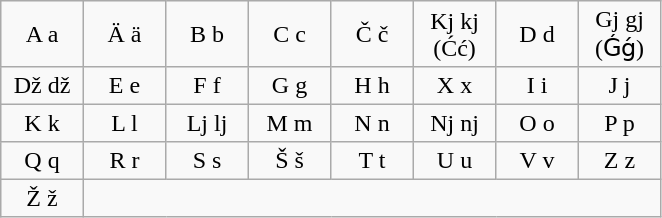<table class="Unicode wikitable">
<tr>
<td style="width:3em; text-align:center; padding: 3px;">A a</td>
<td style="width:3em; text-align:center; padding: 3px;">Ä ä</td>
<td style="width:3em; text-align:center; padding: 3px;">B b</td>
<td style="width:3em; text-align:center; padding: 3px;">C c</td>
<td style="width:3em; text-align:center; padding: 3px;">Č č</td>
<td style="width:3em; text-align:center; padding: 3px;">Kj kj (Ćć)</td>
<td style="width:3em; text-align:center; padding: 3px;">D d</td>
<td style="width:3em; text-align:center; padding: 3px;">Gj gj (Ǵǵ)</td>
</tr>
<tr>
<td style="width:3em; text-align:center; padding: 3px;">Dž dž</td>
<td style="width:3em; text-align:center; padding: 3px;">E e</td>
<td style="width:3em; text-align:center; padding: 3px;">F f</td>
<td style="width:3em; text-align:center; padding: 3px;">G g</td>
<td style="width:3em; text-align:center; padding: 3px;">H h</td>
<td style="width:3em; text-align:center; padding: 3px;">X x</td>
<td style="width:3em; text-align:center; padding: 3px;">I i</td>
<td style="width:3em; text-align:center; padding: 3px;">J j</td>
</tr>
<tr>
<td style="width:3em; text-align:center; padding: 3px;">K k</td>
<td style="width:3em; text-align:center; padding: 3px;">L l</td>
<td style="width:3em; text-align:center; padding: 3px;">Lj lj</td>
<td style="width:3em; text-align:center; padding: 3px;">M m</td>
<td style="width:3em; text-align:center; padding: 3px;">N n</td>
<td style="width:3em; text-align:center; padding: 3px;">Nj nj</td>
<td style="width:3em; text-align:center; padding: 3px;">O o</td>
<td style="width:3em; text-align:center; padding: 3px;">P p</td>
</tr>
<tr>
<td style="width:3em; text-align:center; padding: 3px;">Q q</td>
<td style="width:3em; text-align:center; padding: 3px;">R r</td>
<td style="width:3em; text-align:center; padding: 3px;">S s</td>
<td style="width:3em; text-align:center; padding: 3px;">Š š</td>
<td style="width:3em; text-align:center; padding: 3px;">T t</td>
<td style="width:3em; text-align:center; padding: 3px;">U u</td>
<td style="width:3em; text-align:center; padding: 3px;">V v</td>
<td style="width:3em; text-align:center; padding: 3px;">Z z</td>
</tr>
<tr>
<td style="width:3em; text-align:center; padding: 3px;">Ž ž</td>
</tr>
</table>
